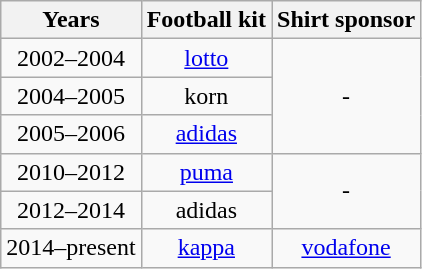<table class="wikitable" style="text-align: center">
<tr>
<th>Years</th>
<th>Football kit</th>
<th>Shirt sponsor</th>
</tr>
<tr>
<td>2002–2004</td>
<td><a href='#'>lotto</a></td>
<td rowspan=3>-</td>
</tr>
<tr>
<td>2004–2005</td>
<td>korn</td>
</tr>
<tr>
<td>2005–2006</td>
<td><a href='#'>adidas</a></td>
</tr>
<tr>
<td>2010–2012</td>
<td><a href='#'>puma</a></td>
<td rowspan=2>-</td>
</tr>
<tr>
<td>2012–2014</td>
<td>adidas</td>
</tr>
<tr>
<td>2014–present</td>
<td><a href='#'>kappa</a></td>
<td><a href='#'>vodafone</a></td>
</tr>
</table>
